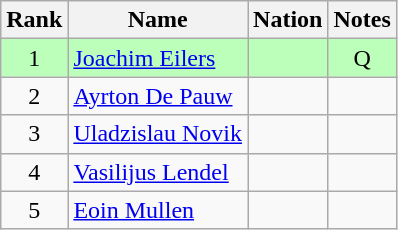<table class="wikitable sortable" style="text-align:center">
<tr>
<th>Rank</th>
<th>Name</th>
<th>Nation</th>
<th>Notes</th>
</tr>
<tr bgcolor=bbffbb>
<td>1</td>
<td align=left><a href='#'>Joachim Eilers</a></td>
<td align=left></td>
<td>Q</td>
</tr>
<tr>
<td>2</td>
<td align=left><a href='#'>Ayrton De Pauw</a></td>
<td align=left></td>
<td></td>
</tr>
<tr>
<td>3</td>
<td align=left><a href='#'>Uladzislau Novik</a></td>
<td align=left></td>
<td></td>
</tr>
<tr>
<td>4</td>
<td align=left><a href='#'>Vasilijus Lendel</a></td>
<td align=left></td>
<td></td>
</tr>
<tr>
<td>5</td>
<td align=left><a href='#'>Eoin Mullen</a></td>
<td align=left></td>
<td></td>
</tr>
</table>
